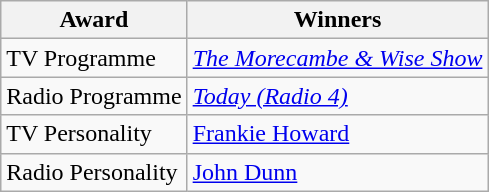<table class="wikitable">
<tr>
<th>Award</th>
<th>Winners</th>
</tr>
<tr>
<td>TV Programme</td>
<td><em><a href='#'>The Morecambe & Wise Show</a></em></td>
</tr>
<tr>
<td>Radio Programme</td>
<td><em><a href='#'>Today (Radio 4)</a></em></td>
</tr>
<tr>
<td>TV Personality</td>
<td><a href='#'>Frankie Howard</a></td>
</tr>
<tr>
<td>Radio Personality</td>
<td><a href='#'>John Dunn</a></td>
</tr>
</table>
